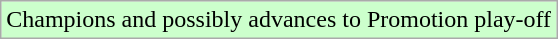<table class="wikitable">
<tr style="width:10px; background:#cfc;">
<td>Champions and possibly advances to Promotion play-off</td>
</tr>
</table>
